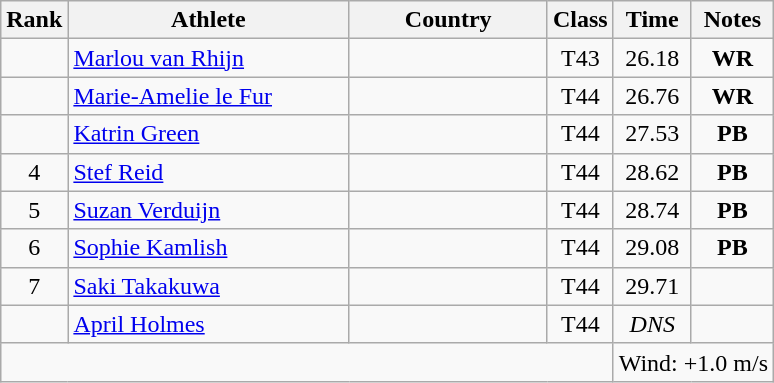<table class="wikitable sortable" style="text-align:center">
<tr>
<th>Rank</th>
<th style="width:180px">Athlete</th>
<th style="width:125px">Country</th>
<th>Class</th>
<th>Time</th>
<th>Notes</th>
</tr>
<tr>
<td></td>
<td style="text-align:left;"><a href='#'>Marlou van Rhijn</a></td>
<td style="text-align:left;"></td>
<td>T43</td>
<td>26.18</td>
<td><strong>WR</strong></td>
</tr>
<tr>
<td></td>
<td style="text-align:left;"><a href='#'>Marie-Amelie le Fur</a></td>
<td style="text-align:left;"></td>
<td>T44</td>
<td>26.76</td>
<td><strong>WR</strong></td>
</tr>
<tr>
<td></td>
<td style="text-align:left;"><a href='#'>Katrin Green</a></td>
<td style="text-align:left;"></td>
<td>T44</td>
<td>27.53</td>
<td><strong>PB</strong></td>
</tr>
<tr>
<td>4</td>
<td style="text-align:left;"><a href='#'>Stef Reid</a></td>
<td style="text-align:left;"></td>
<td>T44</td>
<td>28.62</td>
<td><strong>PB</strong></td>
</tr>
<tr>
<td>5</td>
<td style="text-align:left;"><a href='#'>Suzan Verduijn</a></td>
<td style="text-align:left;"></td>
<td>T44</td>
<td>28.74</td>
<td><strong>PB</strong></td>
</tr>
<tr>
<td>6</td>
<td style="text-align:left;"><a href='#'>Sophie Kamlish</a></td>
<td style="text-align:left;"></td>
<td>T44</td>
<td>29.08</td>
<td><strong>PB</strong></td>
</tr>
<tr>
<td>7</td>
<td style="text-align:left;"><a href='#'>Saki Takakuwa</a></td>
<td style="text-align:left;"></td>
<td>T44</td>
<td>29.71</td>
<td></td>
</tr>
<tr>
<td></td>
<td style="text-align:left;"><a href='#'>April Holmes</a></td>
<td style="text-align:left;"></td>
<td>T44</td>
<td><em>DNS</em></td>
<td></td>
</tr>
<tr class="sortbottom">
<td colspan="4"></td>
<td colspan="2">Wind: +1.0 m/s</td>
</tr>
</table>
